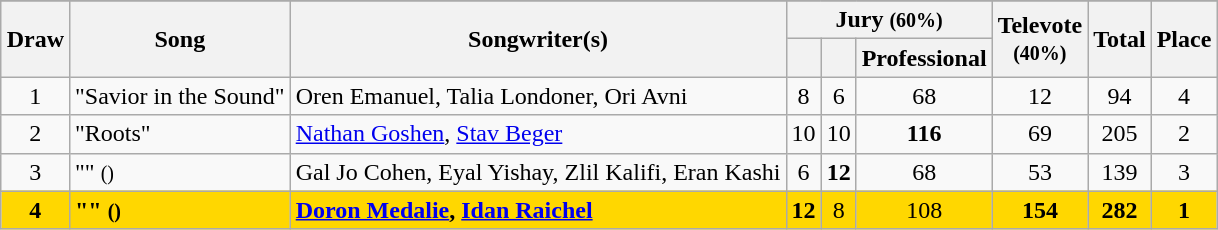<table class="sortable wikitable" style="margin: 1em auto 1em auto; text-align:center">
<tr>
</tr>
<tr>
<th rowspan="2">Draw</th>
<th rowspan="2">Song</th>
<th rowspan="2" class="unsortable">Songwriter(s)</th>
<th colspan="3">Jury <small>(60%)</small></th>
<th rowspan="2">Televote<br><small>(40%)</small></th>
<th rowspan="2">Total</th>
<th rowspan="2">Place</th>
</tr>
<tr>
<th></th>
<th></th>
<th>Professional</th>
</tr>
<tr>
<td>1</td>
<td align="left">"Savior in the Sound"</td>
<td align="left">Oren Emanuel, Talia Londoner, Ori Avni</td>
<td>8</td>
<td>6</td>
<td>68</td>
<td>12</td>
<td>94</td>
<td>4</td>
</tr>
<tr>
<td>2</td>
<td align="left">"Roots"</td>
<td align="left"><a href='#'>Nathan Goshen</a>, <a href='#'>Stav Beger</a></td>
<td>10</td>
<td>10</td>
<td><strong>116</strong></td>
<td>69</td>
<td>205</td>
<td>2</td>
</tr>
<tr>
<td>3</td>
<td align="left">"" <small>()</small></td>
<td align="left">Gal Jo Cohen, Eyal Yishay, Zlil Kalifi, Eran Kashi</td>
<td>6</td>
<td><strong>12</strong></td>
<td>68</td>
<td>53</td>
<td>139</td>
<td>3</td>
</tr>
<tr style="background:gold;">
<td><strong>4</strong></td>
<td align="left"><strong>"" <small>()</small></strong></td>
<td align="left"><strong><a href='#'>Doron Medalie</a>, <a href='#'>Idan Raichel</a></strong></td>
<td><strong>12</strong></td>
<td>8</td>
<td>108</td>
<td><strong>154</strong></td>
<td><strong>282</strong></td>
<td><strong>1</strong></td>
</tr>
</table>
